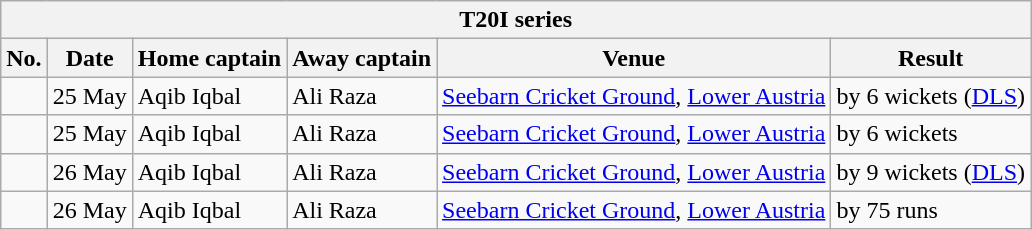<table class="wikitable">
<tr>
<th colspan="6">T20I series</th>
</tr>
<tr>
<th>No.</th>
<th>Date</th>
<th>Home captain</th>
<th>Away captain</th>
<th>Venue</th>
<th>Result</th>
</tr>
<tr>
<td></td>
<td>25 May</td>
<td>Aqib Iqbal</td>
<td>Ali Raza</td>
<td><a href='#'>Seebarn Cricket Ground</a>, <a href='#'>Lower Austria</a></td>
<td> by 6 wickets (<a href='#'>DLS</a>)</td>
</tr>
<tr>
<td></td>
<td>25 May</td>
<td>Aqib Iqbal</td>
<td>Ali Raza</td>
<td><a href='#'>Seebarn Cricket Ground</a>, <a href='#'>Lower Austria</a></td>
<td> by 6 wickets</td>
</tr>
<tr>
<td></td>
<td>26 May</td>
<td>Aqib Iqbal</td>
<td>Ali Raza</td>
<td><a href='#'>Seebarn Cricket Ground</a>, <a href='#'>Lower Austria</a></td>
<td> by 9 wickets (<a href='#'>DLS</a>)</td>
</tr>
<tr>
<td></td>
<td>26 May</td>
<td>Aqib Iqbal</td>
<td>Ali Raza</td>
<td><a href='#'>Seebarn Cricket Ground</a>, <a href='#'>Lower Austria</a></td>
<td> by 75 runs</td>
</tr>
</table>
